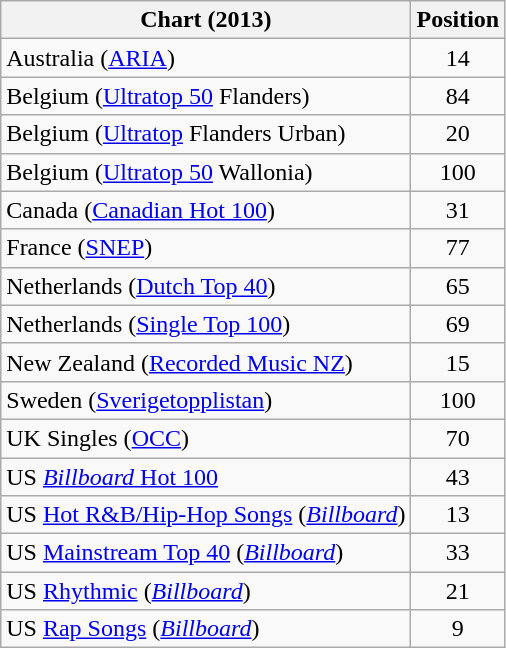<table class="wikitable sortable">
<tr>
<th scope="col">Chart (2013)</th>
<th scope="col">Position</th>
</tr>
<tr>
<td>Australia (<a href='#'>ARIA</a>)</td>
<td style="text-align:center;">14</td>
</tr>
<tr>
<td>Belgium (<a href='#'>Ultratop 50</a> Flanders)</td>
<td style="text-align:center;">84</td>
</tr>
<tr>
<td>Belgium (<a href='#'>Ultratop</a> Flanders Urban)</td>
<td style="text-align:center;">20</td>
</tr>
<tr>
<td>Belgium (<a href='#'>Ultratop 50</a> Wallonia)</td>
<td style="text-align:center;">100</td>
</tr>
<tr>
<td>Canada (<a href='#'>Canadian Hot 100</a>)</td>
<td style="text-align:center;">31</td>
</tr>
<tr>
<td>France (<a href='#'>SNEP</a>)</td>
<td style="text-align:center;">77</td>
</tr>
<tr>
<td>Netherlands (<a href='#'>Dutch Top 40</a>)</td>
<td style="text-align:center;">65</td>
</tr>
<tr>
<td>Netherlands (<a href='#'>Single Top 100</a>)</td>
<td style="text-align:center;">69</td>
</tr>
<tr>
<td>New Zealand (<a href='#'>Recorded Music NZ</a>)</td>
<td style="text-align:center;">15</td>
</tr>
<tr>
<td>Sweden (<a href='#'>Sverigetopplistan</a>)</td>
<td style="text-align:center;">100</td>
</tr>
<tr>
<td>UK Singles (<a href='#'>OCC</a>)</td>
<td style="text-align:center;">70</td>
</tr>
<tr>
<td>US <a href='#'><em>Billboard</em> Hot 100</a></td>
<td style="text-align:center;">43</td>
</tr>
<tr>
<td>US <a href='#'>Hot R&B/Hip-Hop Songs</a> (<em><a href='#'>Billboard</a></em>)</td>
<td style="text-align:center;">13</td>
</tr>
<tr>
<td>US <a href='#'>Mainstream Top 40</a> (<em><a href='#'>Billboard</a></em>)</td>
<td style="text-align:center;">33</td>
</tr>
<tr>
<td>US <a href='#'>Rhythmic</a> (<em><a href='#'>Billboard</a></em>)</td>
<td style="text-align:center;">21</td>
</tr>
<tr>
<td>US <a href='#'>Rap Songs</a> (<em><a href='#'>Billboard</a></em>)</td>
<td style="text-align:center;">9</td>
</tr>
</table>
